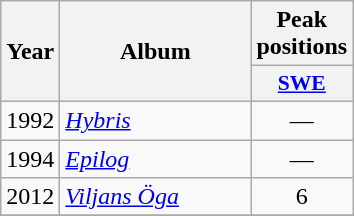<table class="wikitable">
<tr>
<th align="center" rowspan="2" width="10">Year</th>
<th align="center" rowspan="2" width="120">Album</th>
<th align="center" colspan="1" width="20">Peak positions</th>
</tr>
<tr>
<th scope="col" style="width:3em;font-size:90%;"><a href='#'>SWE</a><br></th>
</tr>
<tr>
<td style="text-align:center;">1992</td>
<td><em><a href='#'>Hybris</a></em></td>
<td style="text-align:center;">—</td>
</tr>
<tr>
<td style="text-align:center;">1994</td>
<td><em><a href='#'>Epilog</a></em></td>
<td style="text-align:center;">—</td>
</tr>
<tr>
<td style="text-align:center;">2012</td>
<td><em><a href='#'>Viljans Öga</a></em></td>
<td style="text-align:center;">6</td>
</tr>
<tr>
</tr>
</table>
